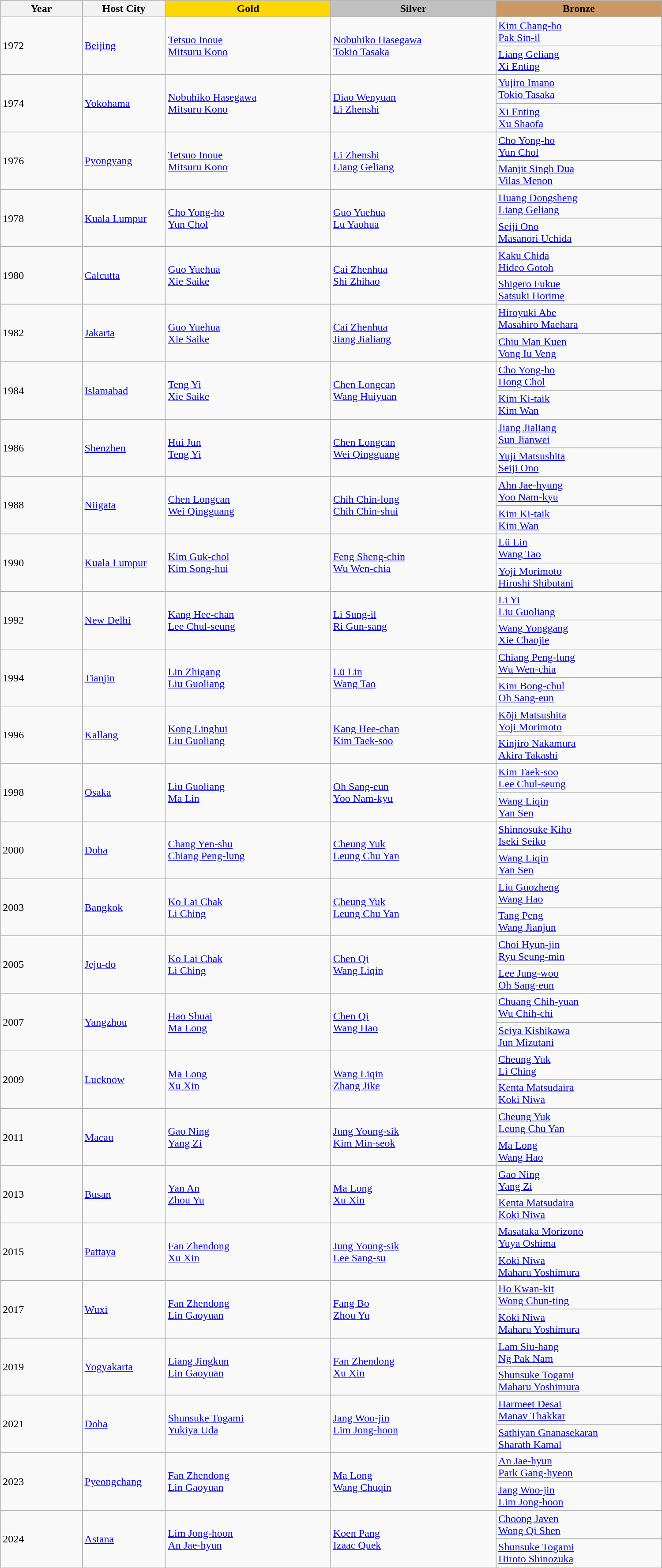<table class="wikitable" style="text-align:left; width:1000px;">
<tr>
<th width="120">Year</th>
<th width="120">Host City</th>
<th width="250" style="background-color: gold">Gold</th>
<th width="250" style="background-color: silver">Silver</th>
<th width="250" style="background-color: #cc9966">Bronze</th>
</tr>
<tr>
<td rowspan=2>1972</td>
<td rowspan=2><a href='#'>Beijing</a></td>
<td rowspan=2> <a href='#'>Tetsuo Inoue</a><br> <a href='#'>Mitsuru Kono</a></td>
<td rowspan=2> <a href='#'>Nobuhiko Hasegawa</a><br> <a href='#'>Tokio Tasaka</a></td>
<td> <a href='#'>Kim Chang-ho</a><br> <a href='#'>Pak Sin-il</a></td>
</tr>
<tr>
<td> <a href='#'>Liang Geliang</a><br> <a href='#'>Xi Enting</a></td>
</tr>
<tr>
<td rowspan=2>1974</td>
<td rowspan=2><a href='#'>Yokohama</a></td>
<td rowspan=2> <a href='#'>Nobuhiko Hasegawa</a><br> <a href='#'>Mitsuru Kono</a></td>
<td rowspan=2> <a href='#'>Diao Wenyuan</a><br> <a href='#'>Li Zhenshi</a></td>
<td> <a href='#'>Yujiro Imano</a><br> <a href='#'>Tokio Tasaka</a></td>
</tr>
<tr>
<td> <a href='#'>Xi Enting</a><br> <a href='#'>Xu Shaofa</a></td>
</tr>
<tr>
<td rowspan=2>1976</td>
<td rowspan=2><a href='#'>Pyongyang</a></td>
<td rowspan=2> <a href='#'>Tetsuo Inoue</a><br> <a href='#'>Mitsuru Kono</a></td>
<td rowspan=2> <a href='#'>Li Zhenshi</a><br> <a href='#'>Liang Geliang</a></td>
<td> <a href='#'>Cho Yong-ho</a><br> <a href='#'>Yun Chol</a></td>
</tr>
<tr>
<td> <a href='#'>Manjit Singh Dua</a><br> <a href='#'>Vilas Menon</a></td>
</tr>
<tr>
<td rowspan=2>1978</td>
<td rowspan=2><a href='#'>Kuala Lumpur</a></td>
<td rowspan=2> <a href='#'>Cho Yong-ho</a><br> <a href='#'>Yun Chol</a></td>
<td rowspan=2> <a href='#'>Guo Yuehua</a><br> <a href='#'>Lu Yaohua</a></td>
<td> <a href='#'>Huang Dongsheng</a><br> <a href='#'>Liang Geliang</a></td>
</tr>
<tr>
<td> <a href='#'>Seiji Ono</a><br> <a href='#'>Masanori Uchida</a></td>
</tr>
<tr>
<td rowspan=2>1980</td>
<td rowspan=2><a href='#'>Calcutta</a></td>
<td rowspan=2> <a href='#'>Guo Yuehua</a><br> <a href='#'>Xie Saike</a></td>
<td rowspan=2> <a href='#'>Cai Zhenhua</a><br> <a href='#'>Shi Zhihao</a></td>
<td> <a href='#'>Kaku Chida</a><br> <a href='#'>Hideo Gotoh</a></td>
</tr>
<tr>
<td> <a href='#'>Shigero Fukue</a><br> <a href='#'>Satsuki Horime</a></td>
</tr>
<tr>
<td rowspan=2>1982</td>
<td rowspan=2><a href='#'>Jakarta</a></td>
<td rowspan=2> <a href='#'>Guo Yuehua</a><br> <a href='#'>Xie Saike</a></td>
<td rowspan=2> <a href='#'>Cai Zhenhua</a><br> <a href='#'>Jiang Jialiang</a></td>
<td> <a href='#'>Hiroyuki Abe</a><br> <a href='#'>Masahiro Maehara</a></td>
</tr>
<tr>
<td> <a href='#'>Chiu Man Kuen</a><br> <a href='#'>Vong Iu Veng</a></td>
</tr>
<tr>
<td rowspan=2>1984</td>
<td rowspan=2><a href='#'>Islamabad</a></td>
<td rowspan=2> <a href='#'>Teng Yi</a><br> <a href='#'>Xie Saike</a></td>
<td rowspan=2> <a href='#'>Chen Longcan</a><br> <a href='#'>Wang Huiyuan</a></td>
<td> <a href='#'>Cho Yong-ho</a><br> <a href='#'>Hong Chol</a></td>
</tr>
<tr>
<td> <a href='#'>Kim Ki-taik</a><br> <a href='#'>Kim Wan</a></td>
</tr>
<tr>
<td rowspan=2>1986</td>
<td rowspan=2><a href='#'>Shenzhen</a></td>
<td rowspan=2> <a href='#'>Hui Jun</a><br> <a href='#'>Teng Yi</a></td>
<td rowspan=2> <a href='#'>Chen Longcan</a><br> <a href='#'>Wei Qingguang</a></td>
<td> <a href='#'>Jiang Jialiang</a><br> <a href='#'>Sun Jianwei</a></td>
</tr>
<tr>
<td> <a href='#'>Yuji Matsushita</a><br> <a href='#'>Seiji Ono</a></td>
</tr>
<tr>
<td rowspan=2>1988</td>
<td rowspan=2><a href='#'>Niigata</a></td>
<td rowspan=2> <a href='#'>Chen Longcan</a><br> <a href='#'>Wei Qingguang</a></td>
<td rowspan=2> <a href='#'>Chih Chin-long</a><br> <a href='#'>Chih Chin-shui</a></td>
<td> <a href='#'>Ahn Jae-hyung</a><br> <a href='#'>Yoo Nam-kyu</a></td>
</tr>
<tr>
<td> <a href='#'>Kim Ki-taik</a><br> <a href='#'>Kim Wan</a></td>
</tr>
<tr>
<td rowspan=2>1990</td>
<td rowspan=2><a href='#'>Kuala Lumpur</a></td>
<td rowspan=2> <a href='#'>Kim Guk-chol</a><br> <a href='#'>Kim Song-hui</a></td>
<td rowspan=2> <a href='#'>Feng Sheng-chin</a><br> <a href='#'>Wu Wen-chia</a></td>
<td> <a href='#'>Lü Lin</a><br> <a href='#'>Wang Tao</a></td>
</tr>
<tr>
<td> <a href='#'>Yoji Morimoto</a><br> <a href='#'>Hiroshi Shibutani</a></td>
</tr>
<tr>
<td rowspan=2>1992</td>
<td rowspan=2><a href='#'>New Delhi</a></td>
<td rowspan=2> <a href='#'>Kang Hee-chan</a><br> <a href='#'>Lee Chul-seung</a></td>
<td rowspan=2> <a href='#'>Li Sung-il</a><br> <a href='#'>Ri Gun-sang</a></td>
<td> <a href='#'>Li Yi</a><br> <a href='#'>Liu Guoliang</a></td>
</tr>
<tr>
<td> <a href='#'>Wang Yonggang</a><br> <a href='#'>Xie Chaojie</a></td>
</tr>
<tr>
<td rowspan=2>1994</td>
<td rowspan=2><a href='#'>Tianjin</a></td>
<td rowspan=2> <a href='#'>Lin Zhigang</a><br> <a href='#'>Liu Guoliang</a></td>
<td rowspan=2> <a href='#'>Lü Lin</a><br> <a href='#'>Wang Tao</a></td>
<td> <a href='#'>Chiang Peng-lung</a><br> <a href='#'>Wu Wen-chia</a></td>
</tr>
<tr>
<td> <a href='#'>Kim Bong-chul</a><br> <a href='#'>Oh Sang-eun</a></td>
</tr>
<tr>
<td rowspan=2>1996</td>
<td rowspan=2><a href='#'>Kallang</a></td>
<td rowspan=2> <a href='#'>Kong Linghui</a><br> <a href='#'>Liu Guoliang</a></td>
<td rowspan=2> <a href='#'>Kang Hee-chan</a><br> <a href='#'>Kim Taek-soo</a></td>
<td> <a href='#'>Kōji Matsushita</a><br> <a href='#'>Yoji Morimoto</a></td>
</tr>
<tr>
<td> <a href='#'>Kinjiro Nakamura</a><br> <a href='#'>Akira Takashi</a></td>
</tr>
<tr>
<td rowspan=2>1998</td>
<td rowspan=2><a href='#'>Osaka</a></td>
<td rowspan=2> <a href='#'>Liu Guoliang</a><br> <a href='#'>Ma Lin</a></td>
<td rowspan=2> <a href='#'>Oh Sang-eun</a><br> <a href='#'>Yoo Nam-kyu</a></td>
<td> <a href='#'>Kim Taek-soo</a><br> <a href='#'>Lee Chul-seung</a></td>
</tr>
<tr>
<td> <a href='#'>Wang Liqin</a><br> <a href='#'>Yan Sen</a></td>
</tr>
<tr>
<td rowspan=2>2000</td>
<td rowspan=2><a href='#'>Doha</a></td>
<td rowspan=2> <a href='#'>Chang Yen-shu</a><br> <a href='#'>Chiang Peng-lung</a></td>
<td rowspan=2> <a href='#'>Cheung Yuk</a><br> <a href='#'>Leung Chu Yan</a></td>
<td> <a href='#'>Shinnosuke Kiho</a><br> <a href='#'>Iseki Seiko</a></td>
</tr>
<tr>
<td> <a href='#'>Wang Liqin</a><br> <a href='#'>Yan Sen</a></td>
</tr>
<tr>
<td rowspan=2>2003</td>
<td rowspan=2><a href='#'>Bangkok</a></td>
<td rowspan=2> <a href='#'>Ko Lai Chak</a><br> <a href='#'>Li Ching</a></td>
<td rowspan=2> <a href='#'>Cheung Yuk</a><br> <a href='#'>Leung Chu Yan</a></td>
<td> <a href='#'>Liu Guozheng</a><br> <a href='#'>Wang Hao</a></td>
</tr>
<tr>
<td> <a href='#'>Tang Peng</a><br> <a href='#'>Wang Jianjun</a></td>
</tr>
<tr>
<td rowspan=2>2005</td>
<td rowspan=2><a href='#'>Jeju-do</a></td>
<td rowspan=2> <a href='#'>Ko Lai Chak</a><br> <a href='#'>Li Ching</a></td>
<td rowspan=2> <a href='#'>Chen Qi</a><br> <a href='#'>Wang Liqin</a></td>
<td> <a href='#'>Choi Hyun-jin</a><br> <a href='#'>Ryu Seung-min</a></td>
</tr>
<tr>
<td> <a href='#'>Lee Jung-woo</a><br> <a href='#'>Oh Sang-eun</a></td>
</tr>
<tr>
<td rowspan=2>2007</td>
<td rowspan=2><a href='#'>Yangzhou</a></td>
<td rowspan=2> <a href='#'>Hao Shuai</a><br> <a href='#'>Ma Long</a></td>
<td rowspan=2> <a href='#'>Chen Qi</a><br> <a href='#'>Wang Hao</a></td>
<td> <a href='#'>Chuang Chih-yuan</a><br> <a href='#'>Wu Chih-chi</a></td>
</tr>
<tr>
<td> <a href='#'>Seiya Kishikawa</a><br> <a href='#'>Jun Mizutani</a></td>
</tr>
<tr>
<td rowspan=2>2009</td>
<td rowspan=2><a href='#'>Lucknow</a></td>
<td rowspan=2> <a href='#'>Ma Long</a><br> <a href='#'>Xu Xin</a></td>
<td rowspan=2> <a href='#'>Wang Liqin</a><br> <a href='#'>Zhang Jike</a></td>
<td> <a href='#'>Cheung Yuk</a><br> <a href='#'>Li Ching</a></td>
</tr>
<tr>
<td> <a href='#'>Kenta Matsudaira</a><br> <a href='#'>Koki Niwa</a></td>
</tr>
<tr>
<td rowspan=2>2011</td>
<td rowspan=2><a href='#'>Macau</a></td>
<td rowspan=2> <a href='#'>Gao Ning</a><br> <a href='#'>Yang Zi</a></td>
<td rowspan=2> <a href='#'>Jung Young-sik</a><br> <a href='#'>Kim Min-seok</a></td>
<td> <a href='#'>Cheung Yuk</a><br> <a href='#'>Leung Chu Yan</a></td>
</tr>
<tr>
<td> <a href='#'>Ma Long</a><br> <a href='#'>Wang Hao</a></td>
</tr>
<tr>
<td rowspan=2>2013</td>
<td rowspan=2><a href='#'>Busan</a></td>
<td rowspan=2> <a href='#'>Yan An</a><br> <a href='#'>Zhou Yu</a></td>
<td rowspan=2> <a href='#'>Ma Long</a><br> <a href='#'>Xu Xin</a></td>
<td> <a href='#'>Gao Ning</a><br> <a href='#'>Yang Zi</a></td>
</tr>
<tr>
<td> <a href='#'>Kenta Matsudaira</a><br> <a href='#'>Koki Niwa</a></td>
</tr>
<tr>
<td rowspan=2>2015</td>
<td rowspan=2><a href='#'>Pattaya</a></td>
<td rowspan=2> <a href='#'>Fan Zhendong</a><br> <a href='#'>Xu Xin</a></td>
<td rowspan=2> <a href='#'>Jung Young-sik</a><br> <a href='#'>Lee Sang-su</a></td>
<td> <a href='#'>Masataka Morizono</a><br> <a href='#'>Yuya Oshima</a></td>
</tr>
<tr>
<td> <a href='#'>Koki Niwa</a><br> <a href='#'>Maharu Yoshimura</a></td>
</tr>
<tr>
<td rowspan=2>2017</td>
<td rowspan=2><a href='#'>Wuxi</a></td>
<td rowspan=2> <a href='#'>Fan Zhendong</a><br> <a href='#'>Lin Gaoyuan</a></td>
<td rowspan=2> <a href='#'>Fang Bo</a><br> <a href='#'>Zhou Yu</a></td>
<td> <a href='#'>Ho Kwan-kit</a><br> <a href='#'>Wong Chun-ting</a></td>
</tr>
<tr>
<td> <a href='#'>Koki Niwa</a><br> <a href='#'>Maharu Yoshimura</a></td>
</tr>
<tr>
<td rowspan=2>2019</td>
<td rowspan=2><a href='#'>Yogyakarta</a></td>
<td rowspan=2> <a href='#'>Liang Jingkun</a><br> <a href='#'>Lin Gaoyuan</a></td>
<td rowspan=2> <a href='#'>Fan Zhendong</a><br> <a href='#'>Xu Xin</a></td>
<td> <a href='#'>Lam Siu-hang</a><br> <a href='#'>Ng Pak Nam</a></td>
</tr>
<tr>
<td> <a href='#'>Shunsuke Togami</a><br> <a href='#'>Maharu Yoshimura</a></td>
</tr>
<tr>
<td rowspan=2>2021</td>
<td rowspan=2><a href='#'>Doha</a></td>
<td rowspan=2> <a href='#'>Shunsuke Togami</a><br> <a href='#'>Yukiya Uda</a></td>
<td rowspan=2> <a href='#'>Jang Woo-jin</a><br> <a href='#'>Lim Jong-hoon</a></td>
<td> <a href='#'>Harmeet Desai</a><br> <a href='#'>Manav Thakkar</a></td>
</tr>
<tr>
<td> <a href='#'>Sathiyan Gnanasekaran</a><br> <a href='#'>Sharath Kamal</a></td>
</tr>
<tr>
<td rowspan=2>2023</td>
<td rowspan=2><a href='#'>Pyeongchang</a></td>
<td rowspan=2> <a href='#'>Fan Zhendong</a><br> <a href='#'>Lin Gaoyuan</a></td>
<td rowspan=2> <a href='#'>Ma Long</a><br> <a href='#'>Wang Chuqin</a></td>
<td> <a href='#'>An Jae-hyun</a><br> <a href='#'>Park Gang-hyeon</a></td>
</tr>
<tr>
<td> <a href='#'>Jang Woo-jin</a><br> <a href='#'>Lim Jong-hoon</a></td>
</tr>
<tr>
<td rowspan=2>2024</td>
<td rowspan=2><a href='#'>Astana</a></td>
<td rowspan=2> <a href='#'>Lim Jong-hoon</a><br> <a href='#'>An Jae-hyun</a></td>
<td rowspan=2> <a href='#'>Koen Pang</a><br> <a href='#'>Izaac Quek</a></td>
<td> <a href='#'>Choong Javen</a><br> <a href='#'>Wong Qi Shen</a></td>
</tr>
<tr>
<td> <a href='#'>Shunsuke Togami</a><br> <a href='#'>Hiroto Shinozuka</a></td>
</tr>
</table>
